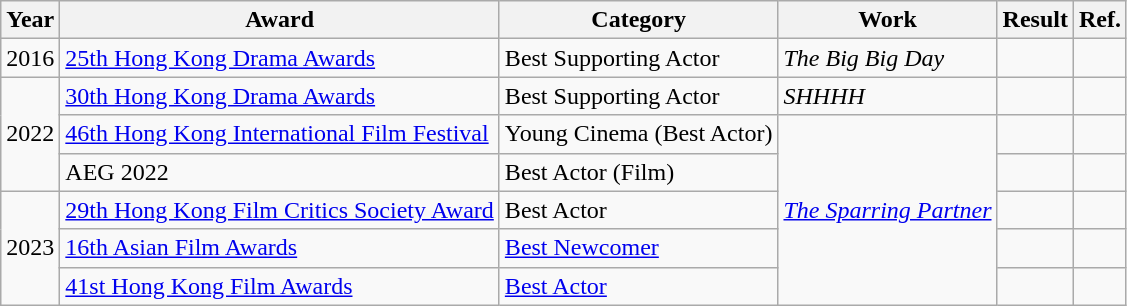<table class="wikitable plainrowheaders">
<tr>
<th>Year</th>
<th>Award</th>
<th>Category</th>
<th>Work</th>
<th>Result</th>
<th>Ref.</th>
</tr>
<tr>
<td>2016</td>
<td><a href='#'>25th Hong Kong Drama Awards</a></td>
<td>Best Supporting Actor</td>
<td><em>The Big Big Day</em></td>
<td></td>
<td></td>
</tr>
<tr>
<td rowspan="3">2022</td>
<td><a href='#'>30th Hong Kong Drama Awards</a></td>
<td>Best Supporting Actor</td>
<td><em>SHHHH</em></td>
<td></td>
<td></td>
</tr>
<tr>
<td><a href='#'>46th Hong Kong International Film Festival</a></td>
<td>Young Cinema (Best Actor)</td>
<td rowspan="5"><em><a href='#'>The Sparring Partner</a></em></td>
<td></td>
<td></td>
</tr>
<tr>
<td>AEG 2022</td>
<td>Best Actor (Film)</td>
<td></td>
<td></td>
</tr>
<tr>
<td rowspan="3">2023</td>
<td><a href='#'>29th Hong Kong Film Critics Society Award</a></td>
<td>Best Actor</td>
<td></td>
<td></td>
</tr>
<tr>
<td><a href='#'>16th Asian Film Awards</a></td>
<td><a href='#'>Best Newcomer</a></td>
<td></td>
<td></td>
</tr>
<tr>
<td><a href='#'>41st Hong Kong Film Awards</a></td>
<td><a href='#'>Best Actor</a></td>
<td></td>
<td></td>
</tr>
</table>
